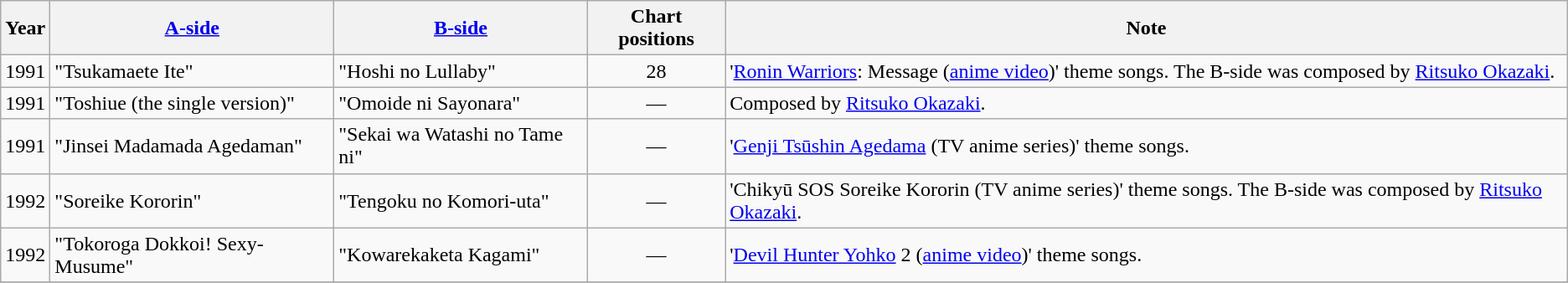<table class="wikitable sortable">
<tr>
<th>Year</th>
<th><a href='#'>A-side</a></th>
<th><a href='#'>B-side</a></th>
<th>Chart positions</th>
<th class="unsortable">Note</th>
</tr>
<tr>
<td>1991</td>
<td>"Tsukamaete Ite"</td>
<td>"Hoshi no Lullaby"</td>
<td style="text-align: center;">28</td>
<td>'<a href='#'>Ronin Warriors</a>: Message (<a href='#'>anime video</a>)' theme songs. The B-side was composed by <a href='#'>Ritsuko Okazaki</a>.</td>
</tr>
<tr>
<td>1991</td>
<td>"Toshiue (the single version)"</td>
<td>"Omoide ni Sayonara"</td>
<td style="text-align: center;">—</td>
<td>Composed by <a href='#'>Ritsuko Okazaki</a>.</td>
</tr>
<tr>
<td>1991</td>
<td>"Jinsei Madamada Agedaman"</td>
<td>"Sekai wa Watashi no Tame ni"</td>
<td style="text-align: center;">—</td>
<td>'<a href='#'>Genji Tsūshin Agedama</a> (TV anime series)' theme songs.</td>
</tr>
<tr>
<td>1992</td>
<td>"Soreike Kororin"</td>
<td>"Tengoku no Komori-uta"</td>
<td style="text-align: center;">—</td>
<td>'Chikyū SOS Soreike Kororin (TV anime series)' theme songs. The B-side was composed by <a href='#'>Ritsuko Okazaki</a>.</td>
</tr>
<tr>
<td>1992</td>
<td>"Tokoroga Dokkoi! Sexy-Musume"</td>
<td>"Kowarekaketa Kagami"</td>
<td style="text-align: center;">—</td>
<td>'<a href='#'>Devil Hunter Yohko</a> 2 (<a href='#'>anime video</a>)' theme songs.</td>
</tr>
<tr>
</tr>
</table>
